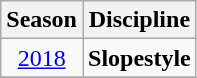<table class=wikitable style="text-align:center;">
<tr>
<th>Season</th>
<th>Discipline</th>
</tr>
<tr>
<td><a href='#'>2018</a></td>
<td><strong>Slopestyle</strong></td>
</tr>
<tr>
</tr>
</table>
